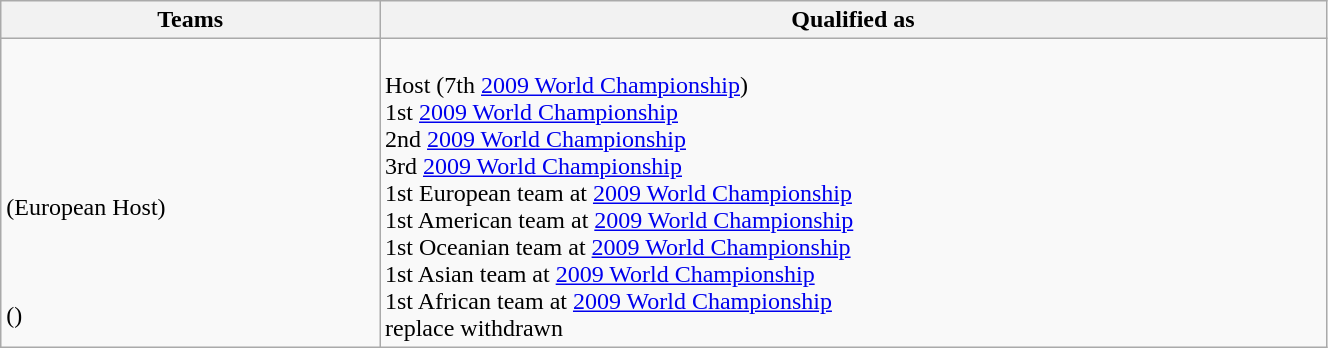<table class=wikitable width=70%>
<tr>
<th width=20%>Teams</th>
<th width=50%>Qualified as</th>
</tr>
<tr>
<td><br><br><br><br><br>(European Host)<br><br><br><br>()<br></td>
<td><br>Host (7th <a href='#'>2009 World Championship</a>)<br>1st <a href='#'>2009 World Championship</a><br>2nd <a href='#'>2009 World Championship</a><br>3rd <a href='#'>2009 World Championship</a><br>1st European team at <a href='#'>2009 World Championship</a><br>1st American team at <a href='#'>2009 World Championship</a><br>1st Oceanian team at <a href='#'>2009 World Championship</a><br>1st Asian team at <a href='#'>2009 World Championship</a><br>1st African team at <a href='#'>2009 World Championship</a><br>replace  withdrawn</td>
</tr>
</table>
